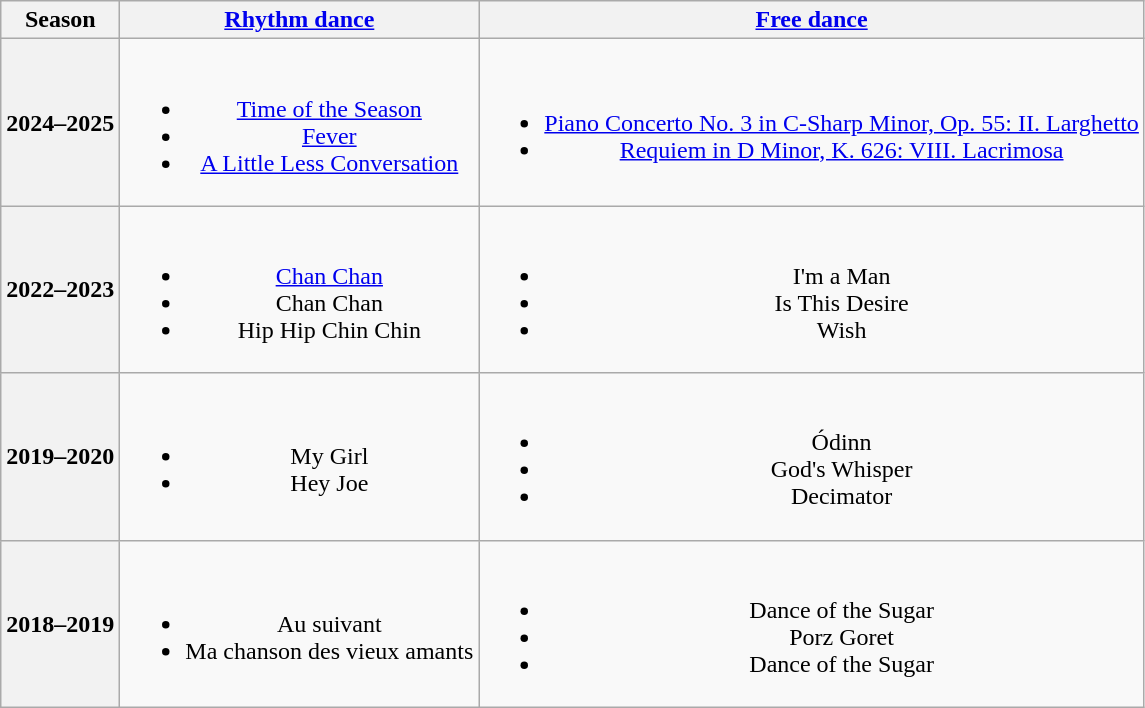<table class=wikitable style=text-align:center>
<tr>
<th>Season</th>
<th><a href='#'>Rhythm dance</a></th>
<th><a href='#'>Free dance</a></th>
</tr>
<tr>
<th>2024–2025 <br> </th>
<td><br><ul><li><a href='#'>Time of the Season</a> <br> </li><li><a href='#'>Fever</a></li><li><a href='#'>A Little Less Conversation</a> <br> </li></ul></td>
<td><br><ul><li><a href='#'>Piano Concerto No. 3 in C-Sharp Minor, Op. 55: II. Larghetto</a> <br> </li><li><a href='#'>Requiem in D Minor, K. 626: VIII. Lacrimosa</a> <br> </li></ul></td>
</tr>
<tr>
<th>2022–2023 <br> </th>
<td><br><ul><li> <a href='#'>Chan Chan</a> <br></li><li> Chan Chan <br></li><li> Hip Hip Chin Chin <br></li></ul></td>
<td><br><ul><li>I'm a Man <br></li><li>Is This Desire <br></li><li>Wish <br></li></ul></td>
</tr>
<tr>
<th>2019–2020 <br> </th>
<td><br><ul><li> My Girl</li><li> Hey Joe <br></li></ul></td>
<td><br><ul><li>Ódinn <br></li><li>God's Whisper <br></li><li>Decimator <br></li></ul></td>
</tr>
<tr>
<th>2018–2019 <br> </th>
<td><br><ul><li> Au suivant <br></li><li> Ma chanson des vieux amants <br></li></ul></td>
<td><br><ul><li>Dance of the Sugar</li><li>Porz Goret <br></li><li>Dance of the Sugar <br></li></ul></td>
</tr>
</table>
